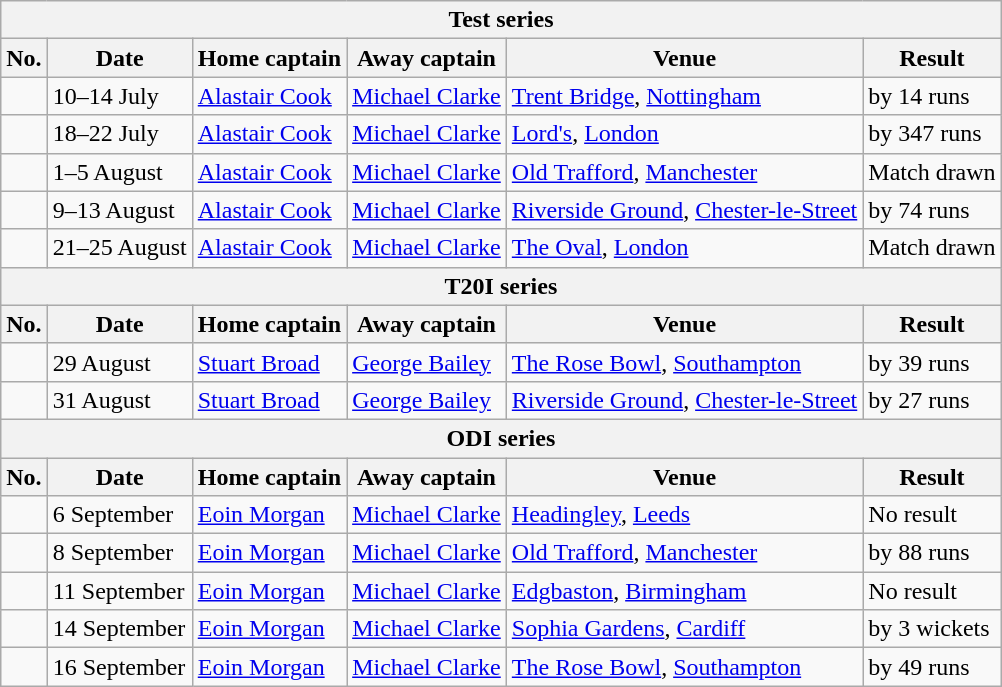<table class="wikitable">
<tr>
<th colspan="9">Test series</th>
</tr>
<tr>
<th>No.</th>
<th>Date</th>
<th>Home captain</th>
<th>Away captain</th>
<th>Venue</th>
<th>Result</th>
</tr>
<tr>
<td></td>
<td>10–14 July</td>
<td><a href='#'>Alastair Cook</a></td>
<td><a href='#'>Michael Clarke</a></td>
<td><a href='#'>Trent Bridge</a>, <a href='#'>Nottingham</a></td>
<td> by 14 runs</td>
</tr>
<tr>
<td></td>
<td>18–22 July</td>
<td><a href='#'>Alastair Cook</a></td>
<td><a href='#'>Michael Clarke</a></td>
<td><a href='#'>Lord's</a>, <a href='#'>London</a></td>
<td> by 347 runs</td>
</tr>
<tr>
<td></td>
<td>1–5 August</td>
<td><a href='#'>Alastair Cook</a></td>
<td><a href='#'>Michael Clarke</a></td>
<td><a href='#'>Old Trafford</a>, <a href='#'>Manchester</a></td>
<td>Match drawn</td>
</tr>
<tr>
<td></td>
<td>9–13 August</td>
<td><a href='#'>Alastair Cook</a></td>
<td><a href='#'>Michael Clarke</a></td>
<td><a href='#'>Riverside Ground</a>, <a href='#'>Chester-le-Street</a></td>
<td> by 74 runs</td>
</tr>
<tr>
<td></td>
<td>21–25 August</td>
<td><a href='#'>Alastair Cook</a></td>
<td><a href='#'>Michael Clarke</a></td>
<td><a href='#'>The Oval</a>, <a href='#'>London</a></td>
<td>Match drawn</td>
</tr>
<tr>
<th colspan="9">T20I series</th>
</tr>
<tr>
<th>No.</th>
<th>Date</th>
<th>Home captain</th>
<th>Away captain</th>
<th>Venue</th>
<th>Result</th>
</tr>
<tr>
<td></td>
<td>29 August</td>
<td><a href='#'>Stuart Broad</a></td>
<td><a href='#'>George Bailey</a></td>
<td><a href='#'>The Rose Bowl</a>, <a href='#'>Southampton</a></td>
<td> by 39 runs</td>
</tr>
<tr>
<td></td>
<td>31 August</td>
<td><a href='#'>Stuart Broad</a></td>
<td><a href='#'>George Bailey</a></td>
<td><a href='#'>Riverside Ground</a>, <a href='#'>Chester-le-Street</a></td>
<td> by 27 runs</td>
</tr>
<tr>
<th colspan="9">ODI series</th>
</tr>
<tr>
<th>No.</th>
<th>Date</th>
<th>Home captain</th>
<th>Away captain</th>
<th>Venue</th>
<th>Result</th>
</tr>
<tr>
<td></td>
<td>6 September</td>
<td><a href='#'>Eoin Morgan</a></td>
<td><a href='#'>Michael Clarke</a></td>
<td><a href='#'>Headingley</a>, <a href='#'>Leeds</a></td>
<td>No result</td>
</tr>
<tr>
<td></td>
<td>8 September</td>
<td><a href='#'>Eoin Morgan</a></td>
<td><a href='#'>Michael Clarke</a></td>
<td><a href='#'>Old Trafford</a>, <a href='#'>Manchester</a></td>
<td> by 88 runs</td>
</tr>
<tr>
<td></td>
<td>11 September</td>
<td><a href='#'>Eoin Morgan</a></td>
<td><a href='#'>Michael Clarke</a></td>
<td><a href='#'>Edgbaston</a>, <a href='#'>Birmingham</a></td>
<td>No result</td>
</tr>
<tr>
<td></td>
<td>14 September</td>
<td><a href='#'>Eoin Morgan</a></td>
<td><a href='#'>Michael Clarke</a></td>
<td><a href='#'>Sophia Gardens</a>, <a href='#'>Cardiff</a></td>
<td> by 3 wickets</td>
</tr>
<tr>
<td></td>
<td>16 September</td>
<td><a href='#'>Eoin Morgan</a></td>
<td><a href='#'>Michael Clarke</a></td>
<td><a href='#'>The Rose Bowl</a>, <a href='#'>Southampton</a></td>
<td> by 49 runs</td>
</tr>
</table>
